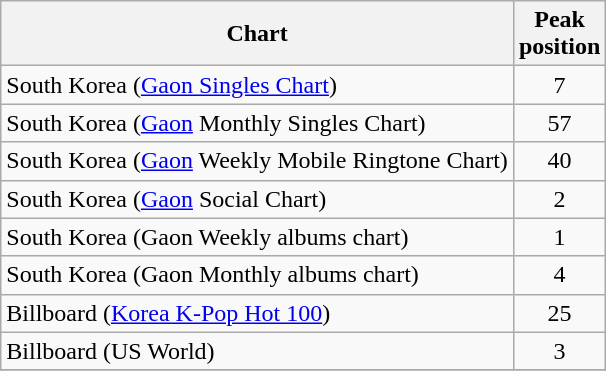<table class="wikitable sortable">
<tr>
<th>Chart</th>
<th>Peak<br>position</th>
</tr>
<tr>
<td>South Korea (<a href='#'>Gaon Singles Chart</a>)</td>
<td align="center">7</td>
</tr>
<tr>
<td>South Korea (<a href='#'>Gaon</a> Monthly Singles Chart)</td>
<td align="center">57</td>
</tr>
<tr>
<td>South Korea (<a href='#'>Gaon</a> Weekly Mobile Ringtone Chart)</td>
<td align="center">40</td>
</tr>
<tr>
<td>South Korea (<a href='#'>Gaon</a> Social Chart)</td>
<td align="center">2</td>
</tr>
<tr>
<td>South Korea (Gaon Weekly albums chart)</td>
<td align="center">1</td>
</tr>
<tr>
<td>South Korea (Gaon Monthly albums chart)</td>
<td align="center">4</td>
</tr>
<tr>
<td>Billboard (<a href='#'>Korea K-Pop Hot 100</a>)</td>
<td align="center">25</td>
</tr>
<tr>
<td>Billboard (US World)</td>
<td align="center">3</td>
</tr>
<tr>
</tr>
</table>
